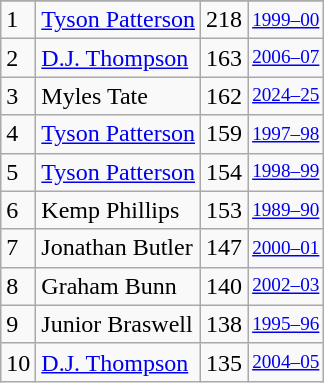<table class="wikitable">
<tr>
</tr>
<tr>
<td>1</td>
<td><a href='#'>Tyson Patterson</a></td>
<td>218</td>
<td style="font-size:80%;"><a href='#'>1999–00</a></td>
</tr>
<tr>
<td>2</td>
<td><a href='#'>D.J. Thompson</a></td>
<td>163</td>
<td style="font-size:80%;"><a href='#'>2006–07</a></td>
</tr>
<tr>
<td>3</td>
<td>Myles Tate</td>
<td>162</td>
<td style="font-size:80%;"><a href='#'>2024–25</a></td>
</tr>
<tr>
<td>4</td>
<td><a href='#'>Tyson Patterson</a></td>
<td>159</td>
<td style="font-size:80%;"><a href='#'>1997–98</a></td>
</tr>
<tr>
<td>5</td>
<td><a href='#'>Tyson Patterson</a></td>
<td>154</td>
<td style="font-size:80%;"><a href='#'>1998–99</a></td>
</tr>
<tr>
<td>6</td>
<td>Kemp Phillips</td>
<td>153</td>
<td style="font-size:80%;"><a href='#'>1989–90</a></td>
</tr>
<tr>
<td>7</td>
<td>Jonathan Butler</td>
<td>147</td>
<td style="font-size:80%;"><a href='#'>2000–01</a></td>
</tr>
<tr>
<td>8</td>
<td>Graham Bunn</td>
<td>140</td>
<td style="font-size:80%;"><a href='#'>2002–03</a></td>
</tr>
<tr>
<td>9</td>
<td>Junior Braswell</td>
<td>138</td>
<td style="font-size:80%;"><a href='#'>1995–96</a></td>
</tr>
<tr>
<td>10</td>
<td><a href='#'>D.J. Thompson</a></td>
<td>135</td>
<td style="font-size:80%;"><a href='#'>2004–05</a></td>
</tr>
</table>
